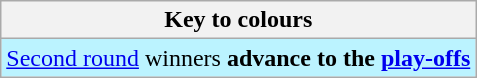<table class="wikitable">
<tr>
<th>Key to colours</th>
</tr>
<tr bgcolor=#BBF3FF>
<td><a href='#'>Second round</a> winners <strong>advance to the <a href='#'>play-offs</a></strong></td>
</tr>
</table>
